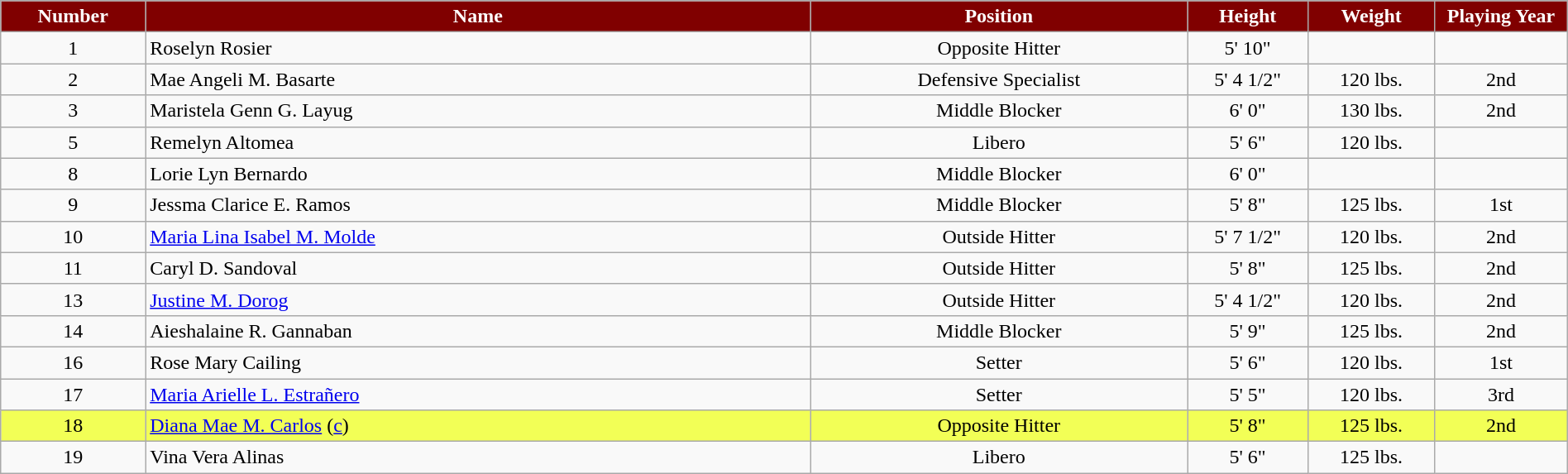<table class="wikitable sortable" style="font-size:100%; text-align:center; width:100%;">
<tr>
<th style="width:10px; background:#800000; color:white;">Number</th>
<th style="width:18em; background:#800000; color:white;">Name</th>
<th style="width:10em; background:#800000; color:white;">Position</th>
<th style="width:20px; background:#800000; color:white;">Height</th>
<th style="width:20px; background:#800000; color:white;">Weight</th>
<th style="width:20px; background:#800000; color:white;">Playing Year</th>
</tr>
<tr>
<td align=center>1</td>
<td align=left> Roselyn Rosier</td>
<td>Opposite Hitter</td>
<td>5' 10"</td>
<td></td>
<td></td>
</tr>
<tr>
<td align=center>2</td>
<td align=left> Mae Angeli M. Basarte</td>
<td>Defensive Specialist</td>
<td>5' 4 1/2"</td>
<td>120 lbs.</td>
<td>2nd</td>
</tr>
<tr>
<td align=center>3</td>
<td align=left> Maristela Genn G. Layug</td>
<td>Middle Blocker</td>
<td>6' 0"</td>
<td>130 lbs.</td>
<td>2nd</td>
</tr>
<tr>
<td align=center>5</td>
<td align=left> Remelyn Altomea </td>
<td>Libero</td>
<td>5' 6"</td>
<td>120 lbs.</td>
<td></td>
</tr>
<tr>
<td align=center>8</td>
<td align=left> Lorie Lyn Bernardo </td>
<td>Middle Blocker</td>
<td>6' 0"</td>
<td></td>
<td></td>
</tr>
<tr>
<td align=center>9</td>
<td align=left> Jessma Clarice E. Ramos</td>
<td>Middle Blocker</td>
<td>5' 8"</td>
<td>125 lbs.</td>
<td>1st</td>
</tr>
<tr>
<td align=center>10</td>
<td align=left> <a href='#'>Maria Lina Isabel M. Molde</a></td>
<td>Outside Hitter</td>
<td>5' 7 1/2"</td>
<td>120 lbs.</td>
<td>2nd</td>
</tr>
<tr>
<td align=center>11</td>
<td align=left> Caryl D. Sandoval</td>
<td>Outside Hitter</td>
<td>5' 8"</td>
<td>125 lbs.</td>
<td>2nd</td>
</tr>
<tr>
<td align=center>13</td>
<td align=left> <a href='#'>Justine M. Dorog</a></td>
<td>Outside Hitter</td>
<td>5' 4 1/2"</td>
<td>120 lbs.</td>
<td>2nd</td>
</tr>
<tr>
<td align=center>14</td>
<td align=left> Aieshalaine R. Gannaban</td>
<td>Middle Blocker</td>
<td>5' 9"</td>
<td>125 lbs.</td>
<td>2nd</td>
</tr>
<tr>
<td align=center>16</td>
<td align=left> Rose Mary Cailing</td>
<td>Setter</td>
<td>5' 6"</td>
<td>120 lbs.</td>
<td>1st</td>
</tr>
<tr>
<td align=center>17</td>
<td align=left> <a href='#'>Maria Arielle L. Estrañero</a></td>
<td>Setter</td>
<td>5' 5"</td>
<td>120 lbs.</td>
<td>3rd</td>
</tr>
<tr>
<td bgcolor=#F2FF56 align=center>18</td>
<td bgcolor=#F2FF56 align=left> <a href='#'>Diana Mae M. Carlos</a> (<a href='#'>c</a>)</td>
<td bgcolor=#F2FF56>Opposite Hitter</td>
<td bgcolor=#F2FF56>5' 8"</td>
<td bgcolor=#F2FF56>125 lbs.</td>
<td bgcolor=#F2FF56>2nd</td>
</tr>
<tr>
<td align=center>19</td>
<td align=left> Vina Vera Alinas</td>
<td>Libero</td>
<td>5' 6"</td>
<td>125 lbs.</td>
<td></td>
</tr>
</table>
